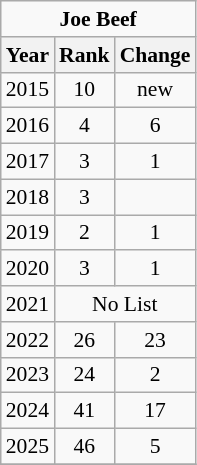<table class="wikitable" style="font-size: 90%; text-align: center;">
<tr>
<td colspan="3"><strong>Joe Beef</strong></td>
</tr>
<tr>
<th>Year</th>
<th>Rank</th>
<th>Change</th>
</tr>
<tr>
<td>2015</td>
<td>10</td>
<td>new</td>
</tr>
<tr>
<td>2016</td>
<td>4</td>
<td> 6</td>
</tr>
<tr>
<td>2017</td>
<td>3</td>
<td> 1</td>
</tr>
<tr>
<td>2018</td>
<td>3</td>
<td></td>
</tr>
<tr>
<td>2019</td>
<td>2</td>
<td> 1</td>
</tr>
<tr>
<td>2020</td>
<td>3</td>
<td> 1</td>
</tr>
<tr>
<td>2021</td>
<td colspan="2">No List</td>
</tr>
<tr>
<td>2022</td>
<td>26</td>
<td> 23</td>
</tr>
<tr>
<td>2023</td>
<td>24</td>
<td> 2</td>
</tr>
<tr>
<td>2024</td>
<td>41</td>
<td> 17</td>
</tr>
<tr>
<td>2025</td>
<td>46</td>
<td> 5</td>
</tr>
<tr>
</tr>
</table>
